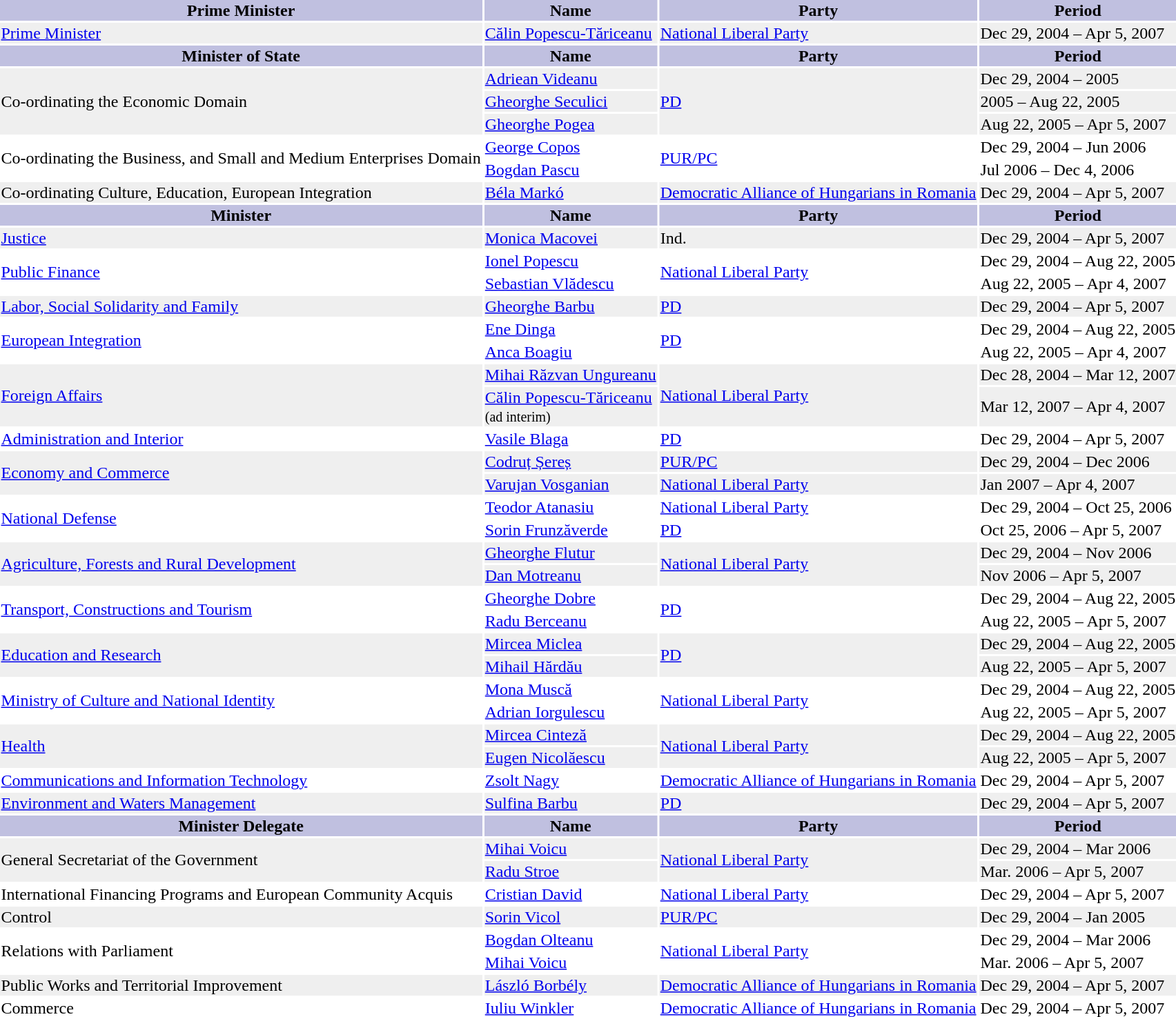<table class="toccolours" style="margin-bottom: 1em; font-size: 100%;">
<tr bgcolor="C0C0E0">
<th>Prime Minister</th>
<th>Name</th>
<th>Party</th>
<th>Period</th>
</tr>
<tr bgcolor="efefef">
<td><a href='#'>Prime Minister</a></td>
<td><a href='#'>Călin Popescu-Tăriceanu</a></td>
<td><a href='#'>National Liberal Party</a></td>
<td>Dec 29, 2004 – Apr 5, 2007</td>
</tr>
<tr bgcolor="C0C0E0">
<th>Minister of State</th>
<th>Name</th>
<th>Party</th>
<th>Period</th>
</tr>
<tr bgcolor="efefef">
<td rowspan="3">Co-ordinating the Economic Domain</td>
<td><a href='#'>Adriean Videanu</a></td>
<td rowspan="3"><a href='#'>PD</a></td>
<td>Dec 29, 2004 – 2005</td>
</tr>
<tr bgcolor="efefef">
<td><a href='#'>Gheorghe Seculici</a></td>
<td>2005 – Aug 22, 2005</td>
</tr>
<tr bgcolor="efefef">
<td><a href='#'>Gheorghe Pogea</a></td>
<td>Aug 22, 2005 – Apr 5, 2007</td>
</tr>
<tr>
<td rowspan="2">Co-ordinating the Business, and Small and Medium Enterprises Domain</td>
<td><a href='#'>George Copos</a></td>
<td rowspan="2"><a href='#'>PUR/PC</a></td>
<td>Dec 29, 2004 – Jun 2006</td>
</tr>
<tr>
<td><a href='#'>Bogdan Pascu</a></td>
<td>Jul 2006 – Dec 4, 2006</td>
</tr>
<tr bgcolor="efefef">
<td>Co-ordinating Culture, Education, European Integration</td>
<td><a href='#'>Béla Markó</a></td>
<td><a href='#'>Democratic Alliance of Hungarians in Romania</a></td>
<td>Dec 29, 2004 – Apr 5, 2007</td>
</tr>
<tr bgcolor="C0C0E0">
<th>Minister</th>
<th>Name</th>
<th>Party</th>
<th>Period</th>
</tr>
<tr bgcolor="efefef">
<td><a href='#'>Justice</a></td>
<td><a href='#'>Monica Macovei</a></td>
<td>Ind.</td>
<td>Dec 29, 2004 – Apr 5, 2007</td>
</tr>
<tr>
<td rowspan="2"><a href='#'>Public Finance</a></td>
<td><a href='#'>Ionel Popescu</a></td>
<td rowspan="2"><a href='#'>National Liberal Party</a></td>
<td>Dec 29, 2004 – Aug 22, 2005</td>
</tr>
<tr>
<td><a href='#'>Sebastian Vlădescu</a></td>
<td>Aug 22, 2005 – Apr 4, 2007</td>
</tr>
<tr bgcolor="efefef">
<td><a href='#'>Labor, Social Solidarity and Family</a></td>
<td><a href='#'>Gheorghe Barbu</a></td>
<td><a href='#'>PD</a></td>
<td>Dec 29, 2004 – Apr 5, 2007</td>
</tr>
<tr>
<td rowspan="2"><a href='#'>European Integration</a></td>
<td><a href='#'>Ene Dinga</a></td>
<td rowspan="2"><a href='#'>PD</a></td>
<td>Dec 29, 2004 – Aug 22, 2005</td>
</tr>
<tr>
<td><a href='#'>Anca Boagiu</a></td>
<td>Aug 22, 2005 – Apr 4, 2007</td>
</tr>
<tr bgcolor="efefef">
<td rowspan="2"><a href='#'>Foreign Affairs</a></td>
<td><a href='#'>Mihai Răzvan Ungureanu</a></td>
<td rowspan="2"><a href='#'>National Liberal Party</a></td>
<td>Dec 28, 2004 – Mar 12, 2007</td>
</tr>
<tr bgcolor="efefef">
<td><a href='#'>Călin Popescu-Tăriceanu</a><br><small>(ad interim)</small></td>
<td>Mar 12, 2007 – Apr 4, 2007</td>
</tr>
<tr>
<td><a href='#'>Administration and Interior</a></td>
<td><a href='#'>Vasile Blaga</a></td>
<td><a href='#'>PD</a></td>
<td>Dec 29, 2004 – Apr 5, 2007</td>
</tr>
<tr bgcolor="efefef">
<td rowspan="2"><a href='#'>Economy and Commerce</a></td>
<td><a href='#'>Codruț Șereș</a></td>
<td><a href='#'>PUR/PC</a></td>
<td>Dec 29, 2004 – Dec 2006</td>
</tr>
<tr bgcolor="efefef">
<td><a href='#'>Varujan Vosganian</a></td>
<td><a href='#'>National Liberal Party</a></td>
<td>Jan 2007 – Apr 4, 2007</td>
</tr>
<tr>
<td rowspan="2"><a href='#'>National Defense</a></td>
<td><a href='#'>Teodor Atanasiu</a></td>
<td><a href='#'>National Liberal Party</a></td>
<td>Dec 29, 2004 – Oct 25, 2006</td>
</tr>
<tr>
<td><a href='#'>Sorin Frunzăverde</a></td>
<td><a href='#'>PD</a></td>
<td>Oct 25, 2006 – Apr 5, 2007</td>
</tr>
<tr bgcolor="efefef">
<td rowspan="2"><a href='#'>Agriculture, Forests and Rural Development</a></td>
<td><a href='#'>Gheorghe Flutur</a></td>
<td rowspan="2"><a href='#'>National Liberal Party</a></td>
<td>Dec 29, 2004 – Nov 2006</td>
</tr>
<tr bgcolor="efefef">
<td><a href='#'>Dan Motreanu</a></td>
<td>Nov 2006 – Apr 5, 2007</td>
</tr>
<tr>
<td rowspan="2"><a href='#'>Transport, Constructions and Tourism</a></td>
<td><a href='#'>Gheorghe Dobre</a></td>
<td rowspan="2"><a href='#'>PD</a></td>
<td>Dec 29, 2004 – Aug 22, 2005</td>
</tr>
<tr>
<td><a href='#'>Radu Berceanu</a></td>
<td>Aug 22, 2005 – Apr 5, 2007</td>
</tr>
<tr bgcolor="efefef">
<td rowspan="2"><a href='#'>Education and Research</a></td>
<td><a href='#'>Mircea Miclea</a></td>
<td rowspan="2"><a href='#'>PD</a></td>
<td>Dec 29, 2004 – Aug 22, 2005</td>
</tr>
<tr bgcolor="efefef">
<td><a href='#'>Mihail Hărdău</a></td>
<td>Aug 22, 2005 – Apr 5, 2007</td>
</tr>
<tr>
<td rowspan="2"><a href='#'>Ministry of Culture and National Identity</a></td>
<td><a href='#'>Mona Muscă</a></td>
<td rowspan="2"><a href='#'>National Liberal Party</a></td>
<td>Dec 29, 2004 – Aug 22, 2005</td>
</tr>
<tr>
<td><a href='#'>Adrian Iorgulescu</a></td>
<td>Aug 22, 2005 – Apr 5, 2007</td>
</tr>
<tr bgcolor="efefef">
<td rowspan="2"><a href='#'>Health</a></td>
<td><a href='#'>Mircea Cinteză</a></td>
<td rowspan="2"><a href='#'>National Liberal Party</a></td>
<td>Dec 29, 2004 – Aug 22, 2005</td>
</tr>
<tr bgcolor="efefef">
<td><a href='#'>Eugen Nicolăescu</a></td>
<td>Aug 22, 2005 – Apr 5, 2007</td>
</tr>
<tr>
<td><a href='#'>Communications and Information Technology</a></td>
<td><a href='#'>Zsolt Nagy</a></td>
<td><a href='#'>Democratic Alliance of Hungarians in Romania</a></td>
<td>Dec 29, 2004 – Apr 5, 2007</td>
</tr>
<tr bgcolor="efefef">
<td><a href='#'>Environment and Waters Management</a></td>
<td><a href='#'>Sulfina Barbu</a></td>
<td><a href='#'>PD</a></td>
<td>Dec 29, 2004 – Apr 5, 2007</td>
</tr>
<tr bgcolor="C0C0E0">
<th>Minister Delegate</th>
<th>Name</th>
<th>Party</th>
<th>Period</th>
</tr>
<tr bgcolor="efefef">
<td rowspan="2">General Secretariat of the Government</td>
<td><a href='#'>Mihai Voicu</a></td>
<td rowspan="2"><a href='#'>National Liberal Party</a></td>
<td>Dec 29, 2004 – Mar 2006</td>
</tr>
<tr bgcolor="efefef">
<td><a href='#'>Radu Stroe</a></td>
<td>Mar. 2006 – Apr 5, 2007</td>
</tr>
<tr>
<td>International Financing Programs and European Community Acquis</td>
<td><a href='#'>Cristian David</a></td>
<td><a href='#'>National Liberal Party</a></td>
<td>Dec 29, 2004 – Apr 5, 2007</td>
</tr>
<tr bgcolor="efefef">
<td>Control</td>
<td><a href='#'>Sorin Vicol</a></td>
<td><a href='#'>PUR/PC</a></td>
<td>Dec 29, 2004 – Jan 2005</td>
</tr>
<tr>
<td rowspan="2">Relations with Parliament</td>
<td><a href='#'>Bogdan Olteanu</a></td>
<td rowspan="2"><a href='#'>National Liberal Party</a></td>
<td>Dec 29, 2004 – Mar 2006</td>
</tr>
<tr>
<td><a href='#'>Mihai Voicu</a></td>
<td>Mar. 2006 – Apr 5, 2007</td>
</tr>
<tr bgcolor="efefef">
<td>Public Works and Territorial Improvement</td>
<td><a href='#'>László Borbély</a></td>
<td><a href='#'>Democratic Alliance of Hungarians in Romania</a></td>
<td>Dec 29, 2004 – Apr 5, 2007</td>
</tr>
<tr>
<td>Commerce</td>
<td><a href='#'>Iuliu Winkler</a></td>
<td><a href='#'>Democratic Alliance of Hungarians in Romania</a></td>
<td>Dec 29, 2004 – Apr 5, 2007</td>
</tr>
</table>
